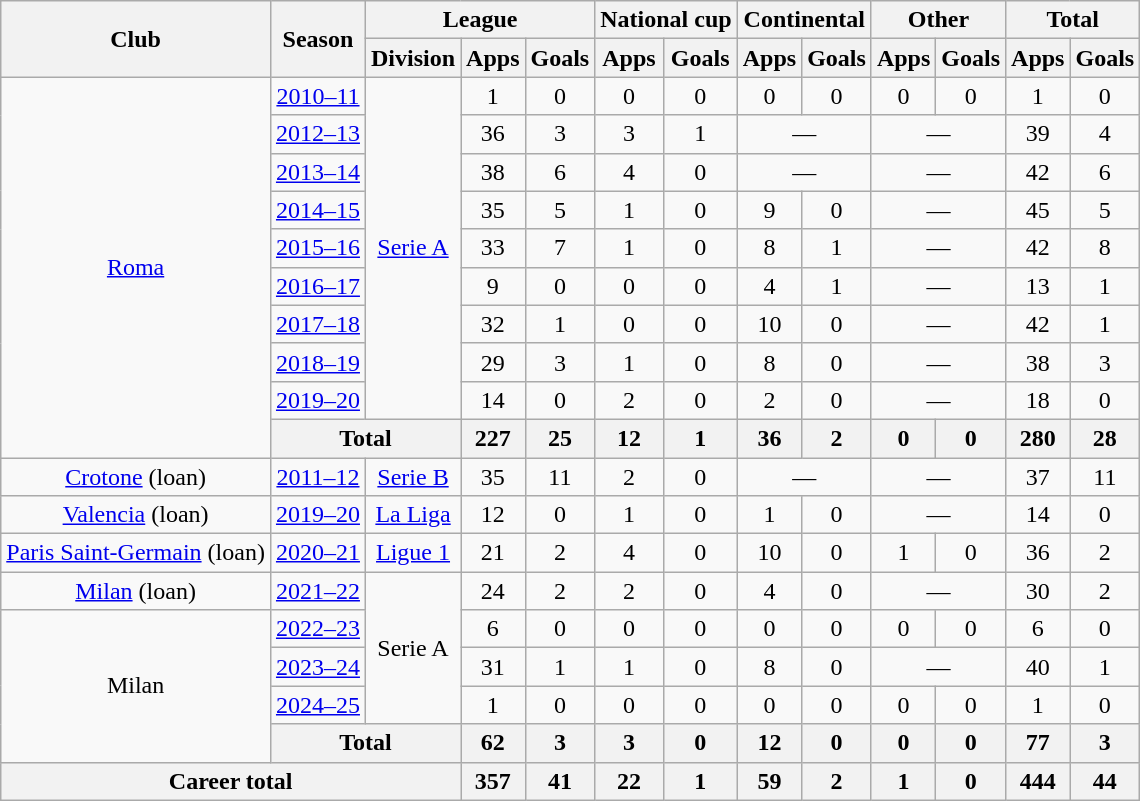<table class="wikitable" style="text-align:center">
<tr>
<th rowspan="2">Club</th>
<th rowspan="2">Season</th>
<th colspan="3">League</th>
<th colspan="2">National cup</th>
<th colspan="2">Continental</th>
<th colspan="2">Other</th>
<th colspan="2">Total</th>
</tr>
<tr>
<th>Division</th>
<th>Apps</th>
<th>Goals</th>
<th>Apps</th>
<th>Goals</th>
<th>Apps</th>
<th>Goals</th>
<th>Apps</th>
<th>Goals</th>
<th>Apps</th>
<th>Goals</th>
</tr>
<tr>
<td rowspan="10"><a href='#'>Roma</a></td>
<td><a href='#'>2010–11</a></td>
<td rowspan="9"><a href='#'>Serie A</a></td>
<td>1</td>
<td>0</td>
<td>0</td>
<td>0</td>
<td>0</td>
<td>0</td>
<td>0</td>
<td>0</td>
<td>1</td>
<td>0</td>
</tr>
<tr>
<td><a href='#'>2012–13</a></td>
<td>36</td>
<td>3</td>
<td>3</td>
<td>1</td>
<td colspan="2">—</td>
<td colspan="2">—</td>
<td>39</td>
<td>4</td>
</tr>
<tr>
<td><a href='#'>2013–14</a></td>
<td>38</td>
<td>6</td>
<td>4</td>
<td>0</td>
<td colspan="2">—</td>
<td colspan="2">—</td>
<td>42</td>
<td>6</td>
</tr>
<tr>
<td><a href='#'>2014–15</a></td>
<td>35</td>
<td>5</td>
<td>1</td>
<td>0</td>
<td>9</td>
<td>0</td>
<td colspan="2">—</td>
<td>45</td>
<td>5</td>
</tr>
<tr>
<td><a href='#'>2015–16</a></td>
<td>33</td>
<td>7</td>
<td>1</td>
<td>0</td>
<td>8</td>
<td>1</td>
<td colspan="2">—</td>
<td>42</td>
<td>8</td>
</tr>
<tr>
<td><a href='#'>2016–17</a></td>
<td>9</td>
<td>0</td>
<td>0</td>
<td>0</td>
<td>4</td>
<td>1</td>
<td colspan="2">—</td>
<td>13</td>
<td>1</td>
</tr>
<tr>
<td><a href='#'>2017–18</a></td>
<td>32</td>
<td>1</td>
<td>0</td>
<td>0</td>
<td>10</td>
<td>0</td>
<td colspan="2">—</td>
<td>42</td>
<td>1</td>
</tr>
<tr>
<td><a href='#'>2018–19</a></td>
<td>29</td>
<td>3</td>
<td>1</td>
<td>0</td>
<td>8</td>
<td>0</td>
<td colspan="2">—</td>
<td>38</td>
<td>3</td>
</tr>
<tr>
<td><a href='#'>2019–20</a></td>
<td>14</td>
<td>0</td>
<td>2</td>
<td>0</td>
<td>2</td>
<td>0</td>
<td colspan="2">—</td>
<td>18</td>
<td>0</td>
</tr>
<tr>
<th colspan="2">Total</th>
<th>227</th>
<th>25</th>
<th>12</th>
<th>1</th>
<th>36</th>
<th>2</th>
<th>0</th>
<th>0</th>
<th>280</th>
<th>28</th>
</tr>
<tr>
<td><a href='#'>Crotone</a> (loan)</td>
<td><a href='#'>2011–12</a></td>
<td><a href='#'>Serie B</a></td>
<td>35</td>
<td>11</td>
<td>2</td>
<td>0</td>
<td colspan="2">—</td>
<td colspan="2">—</td>
<td>37</td>
<td>11</td>
</tr>
<tr>
<td><a href='#'>Valencia</a> (loan)</td>
<td><a href='#'>2019–20</a></td>
<td><a href='#'>La Liga</a></td>
<td>12</td>
<td>0</td>
<td>1</td>
<td>0</td>
<td>1</td>
<td>0</td>
<td colspan="2">—</td>
<td>14</td>
<td>0</td>
</tr>
<tr>
<td><a href='#'>Paris Saint-Germain</a> (loan)</td>
<td><a href='#'>2020–21</a></td>
<td><a href='#'>Ligue 1</a></td>
<td>21</td>
<td>2</td>
<td>4</td>
<td>0</td>
<td>10</td>
<td>0</td>
<td>1</td>
<td>0</td>
<td>36</td>
<td>2</td>
</tr>
<tr>
<td><a href='#'>Milan</a> (loan)</td>
<td><a href='#'>2021–22</a></td>
<td rowspan="4">Serie A</td>
<td>24</td>
<td>2</td>
<td>2</td>
<td>0</td>
<td>4</td>
<td>0</td>
<td colspan="2">—</td>
<td>30</td>
<td>2</td>
</tr>
<tr>
<td rowspan="4">Milan</td>
<td><a href='#'>2022–23</a></td>
<td>6</td>
<td>0</td>
<td>0</td>
<td>0</td>
<td>0</td>
<td>0</td>
<td>0</td>
<td>0</td>
<td>6</td>
<td>0</td>
</tr>
<tr>
<td><a href='#'>2023–24</a></td>
<td>31</td>
<td>1</td>
<td>1</td>
<td>0</td>
<td>8</td>
<td>0</td>
<td colspan="2">—</td>
<td>40</td>
<td>1</td>
</tr>
<tr>
<td><a href='#'>2024–25</a></td>
<td>1</td>
<td>0</td>
<td>0</td>
<td>0</td>
<td>0</td>
<td>0</td>
<td>0</td>
<td>0</td>
<td>1</td>
<td>0</td>
</tr>
<tr>
<th colspan="2">Total</th>
<th>62</th>
<th>3</th>
<th>3</th>
<th>0</th>
<th>12</th>
<th>0</th>
<th>0</th>
<th>0</th>
<th>77</th>
<th>3</th>
</tr>
<tr>
<th colspan="3">Career total</th>
<th>357</th>
<th>41</th>
<th>22</th>
<th>1</th>
<th>59</th>
<th>2</th>
<th>1</th>
<th>0</th>
<th>444</th>
<th>44</th>
</tr>
</table>
